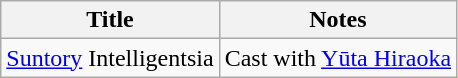<table class="wikitable">
<tr>
<th>Title</th>
<th>Notes</th>
</tr>
<tr>
<td><a href='#'>Suntory</a> Intelligentsia</td>
<td>Cast with <a href='#'>Yūta Hiraoka</a></td>
</tr>
</table>
